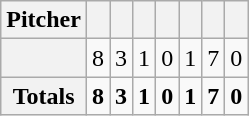<table class="wikitable sortable plainrowheaders">
<tr>
<th scope="col">Pitcher</th>
<th scope="col"></th>
<th scope="col"></th>
<th scope="col"></th>
<th scope="col"></th>
<th scope="col"></th>
<th scope="col"></th>
<th scope="col"></th>
</tr>
<tr>
<th scope="row"></th>
<td>8</td>
<td>3</td>
<td>1</td>
<td>0</td>
<td>1</td>
<td>7</td>
<td>0</td>
</tr>
<tr class="sortbottom">
<th scope="row">Totals</th>
<td><strong>8</strong></td>
<td><strong>3</strong></td>
<td><strong>1</strong></td>
<td><strong>0</strong></td>
<td><strong>1</strong></td>
<td><strong>7</strong></td>
<td><strong>0</strong></td>
</tr>
</table>
